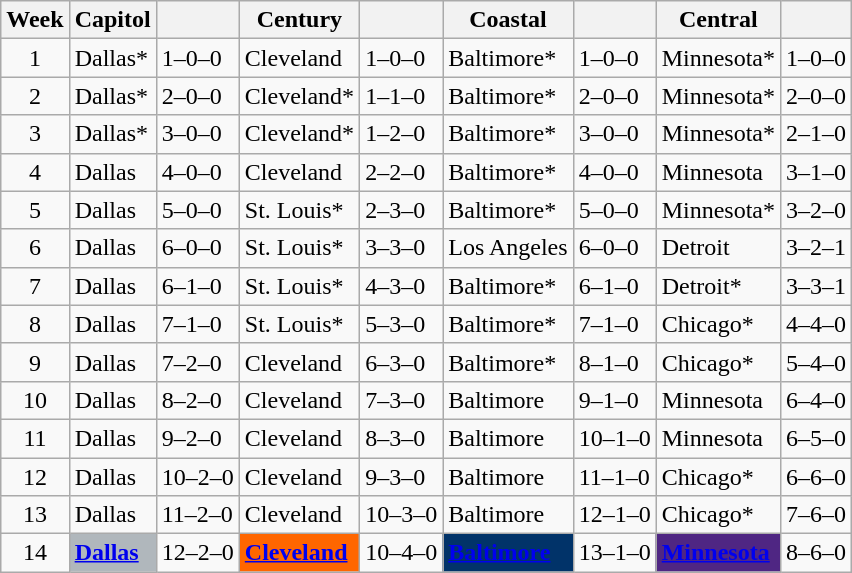<table class="wikitable">
<tr>
<th>Week</th>
<th>Capitol</th>
<th></th>
<th>Century</th>
<th></th>
<th>Coastal</th>
<th></th>
<th>Central</th>
<th></th>
</tr>
<tr>
<td align=center>1</td>
<td>Dallas*</td>
<td>1–0–0</td>
<td>Cleveland</td>
<td>1–0–0</td>
<td>Baltimore*</td>
<td>1–0–0</td>
<td>Minnesota*</td>
<td>1–0–0</td>
</tr>
<tr>
<td align=center>2</td>
<td>Dallas*</td>
<td>2–0–0</td>
<td>Cleveland*</td>
<td>1–1–0</td>
<td>Baltimore*</td>
<td>2–0–0</td>
<td>Minnesota*</td>
<td>2–0–0</td>
</tr>
<tr>
<td align=center>3</td>
<td>Dallas*</td>
<td>3–0–0</td>
<td>Cleveland*</td>
<td>1–2–0</td>
<td>Baltimore*</td>
<td>3–0–0</td>
<td>Minnesota*</td>
<td>2–1–0</td>
</tr>
<tr>
<td align=center>4</td>
<td>Dallas</td>
<td>4–0–0</td>
<td>Cleveland</td>
<td>2–2–0</td>
<td>Baltimore*</td>
<td>4–0–0</td>
<td>Minnesota</td>
<td>3–1–0</td>
</tr>
<tr>
<td align=center>5</td>
<td>Dallas</td>
<td>5–0–0</td>
<td>St. Louis*</td>
<td>2–3–0</td>
<td>Baltimore*</td>
<td>5–0–0</td>
<td>Minnesota*</td>
<td>3–2–0</td>
</tr>
<tr>
<td align=center>6</td>
<td>Dallas</td>
<td>6–0–0</td>
<td>St. Louis*</td>
<td>3–3–0</td>
<td>Los Angeles</td>
<td>6–0–0</td>
<td>Detroit</td>
<td>3–2–1</td>
</tr>
<tr>
<td align=center>7</td>
<td>Dallas</td>
<td>6–1–0</td>
<td>St. Louis*</td>
<td>4–3–0</td>
<td>Baltimore*</td>
<td>6–1–0</td>
<td>Detroit*</td>
<td>3–3–1</td>
</tr>
<tr>
<td align=center>8</td>
<td>Dallas</td>
<td>7–1–0</td>
<td>St. Louis*</td>
<td>5–3–0</td>
<td>Baltimore*</td>
<td>7–1–0</td>
<td>Chicago*</td>
<td>4–4–0</td>
</tr>
<tr>
<td align=center>9</td>
<td>Dallas</td>
<td>7–2–0</td>
<td>Cleveland</td>
<td>6–3–0</td>
<td>Baltimore*</td>
<td>8–1–0</td>
<td>Chicago*</td>
<td>5–4–0</td>
</tr>
<tr>
<td align=center>10</td>
<td>Dallas</td>
<td>8–2–0</td>
<td>Cleveland</td>
<td>7–3–0</td>
<td>Baltimore</td>
<td>9–1–0</td>
<td>Minnesota</td>
<td>6–4–0</td>
</tr>
<tr>
<td align=center>11</td>
<td>Dallas</td>
<td>9–2–0</td>
<td>Cleveland</td>
<td>8–3–0</td>
<td>Baltimore</td>
<td>10–1–0</td>
<td>Minnesota</td>
<td>6–5–0</td>
</tr>
<tr>
<td align=center>12</td>
<td>Dallas</td>
<td>10–2–0</td>
<td>Cleveland</td>
<td>9–3–0</td>
<td>Baltimore</td>
<td>11–1–0</td>
<td>Chicago*</td>
<td>6–6–0</td>
</tr>
<tr>
<td align=center>13</td>
<td>Dallas</td>
<td>11–2–0</td>
<td>Cleveland</td>
<td>10–3–0</td>
<td>Baltimore</td>
<td>12–1–0</td>
<td>Chicago*</td>
<td>7–6–0</td>
</tr>
<tr>
<td align=center>14</td>
<td bgcolor="#B0B7BC"><strong><a href='#'>Dallas</a></strong></td>
<td>12–2–0</td>
<td bgcolor="#FF6600"><strong><a href='#'><span>Cleveland</span></a></strong></td>
<td>10–4–0</td>
<td bgcolor="#013369"><strong><a href='#'><span>Baltimore</span></a></strong></td>
<td>13–1–0</td>
<td bgcolor="#4F2683"><strong><a href='#'><span>Minnesota</span></a></strong></td>
<td>8–6–0</td>
</tr>
</table>
